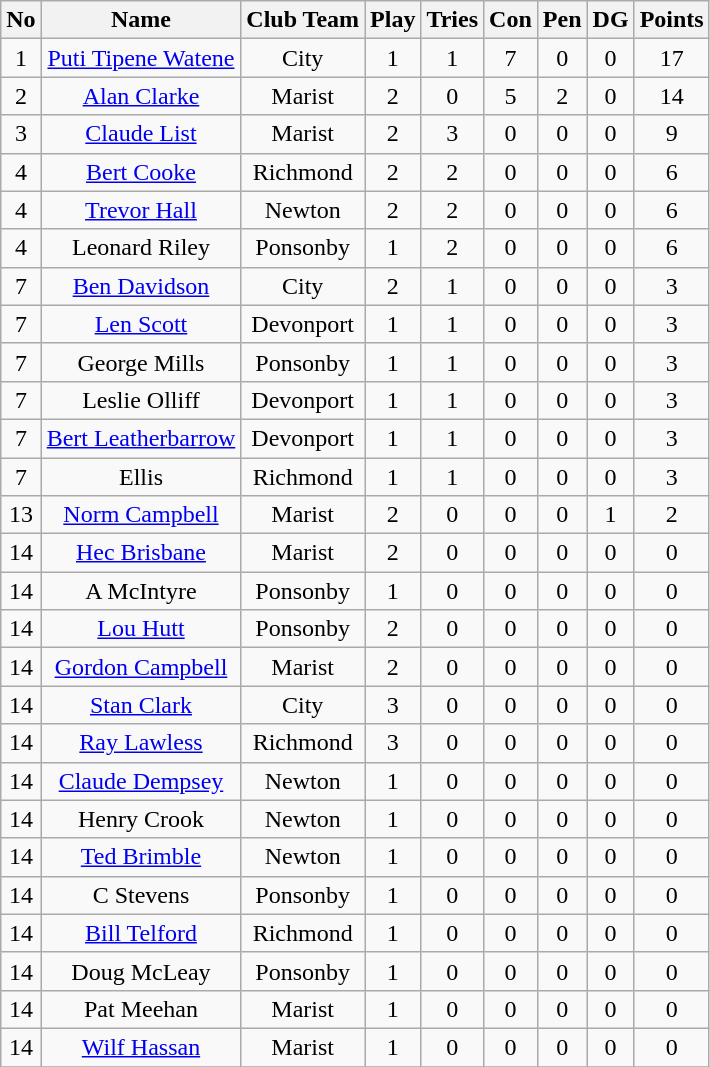<table class="wikitable sortable" style="text-align: center;">
<tr>
<th>No</th>
<th>Name</th>
<th>Club Team</th>
<th>Play</th>
<th>Tries</th>
<th>Con</th>
<th>Pen</th>
<th>DG</th>
<th>Points</th>
</tr>
<tr>
<td>1</td>
<td><a href='#'>Puti Tipene Watene</a></td>
<td>City</td>
<td>1</td>
<td>1</td>
<td>7</td>
<td>0</td>
<td>0</td>
<td>17</td>
</tr>
<tr>
<td>2</td>
<td><a href='#'>Alan Clarke</a></td>
<td>Marist</td>
<td>2</td>
<td>0</td>
<td>5</td>
<td>2</td>
<td>0</td>
<td>14</td>
</tr>
<tr>
<td>3</td>
<td><a href='#'>Claude List</a></td>
<td>Marist</td>
<td>2</td>
<td>3</td>
<td>0</td>
<td>0</td>
<td>0</td>
<td>9</td>
</tr>
<tr>
<td>4</td>
<td><a href='#'>Bert Cooke</a></td>
<td>Richmond</td>
<td>2</td>
<td>2</td>
<td>0</td>
<td>0</td>
<td>0</td>
<td>6</td>
</tr>
<tr>
<td>4</td>
<td><a href='#'>Trevor Hall</a></td>
<td>Newton</td>
<td>2</td>
<td>2</td>
<td>0</td>
<td>0</td>
<td>0</td>
<td>6</td>
</tr>
<tr>
<td>4</td>
<td>Leonard Riley</td>
<td>Ponsonby</td>
<td>1</td>
<td>2</td>
<td>0</td>
<td>0</td>
<td>0</td>
<td>6</td>
</tr>
<tr>
<td>7</td>
<td><a href='#'>Ben Davidson</a></td>
<td>City</td>
<td>2</td>
<td>1</td>
<td>0</td>
<td>0</td>
<td>0</td>
<td>3</td>
</tr>
<tr>
<td>7</td>
<td><a href='#'>Len Scott</a></td>
<td>Devonport</td>
<td>1</td>
<td>1</td>
<td>0</td>
<td>0</td>
<td>0</td>
<td>3</td>
</tr>
<tr>
<td>7</td>
<td>George Mills</td>
<td>Ponsonby</td>
<td>1</td>
<td>1</td>
<td>0</td>
<td>0</td>
<td>0</td>
<td>3</td>
</tr>
<tr>
<td>7</td>
<td>Leslie Olliff</td>
<td>Devonport</td>
<td>1</td>
<td>1</td>
<td>0</td>
<td>0</td>
<td>0</td>
<td>3</td>
</tr>
<tr>
<td>7</td>
<td><a href='#'>Bert Leatherbarrow</a></td>
<td>Devonport</td>
<td>1</td>
<td>1</td>
<td>0</td>
<td>0</td>
<td>0</td>
<td>3</td>
</tr>
<tr>
<td>7</td>
<td>Ellis</td>
<td>Richmond</td>
<td>1</td>
<td>1</td>
<td>0</td>
<td>0</td>
<td>0</td>
<td>3</td>
</tr>
<tr>
<td>13</td>
<td><a href='#'>Norm Campbell</a></td>
<td>Marist</td>
<td>2</td>
<td>0</td>
<td>0</td>
<td>0</td>
<td>1</td>
<td>2</td>
</tr>
<tr>
<td>14</td>
<td><a href='#'>Hec Brisbane</a></td>
<td>Marist</td>
<td>2</td>
<td>0</td>
<td>0</td>
<td>0</td>
<td>0</td>
<td>0</td>
</tr>
<tr>
<td>14</td>
<td>A McIntyre</td>
<td>Ponsonby</td>
<td>1</td>
<td>0</td>
<td>0</td>
<td>0</td>
<td>0</td>
<td>0</td>
</tr>
<tr>
<td>14</td>
<td><a href='#'>Lou Hutt</a></td>
<td>Ponsonby</td>
<td>2</td>
<td>0</td>
<td>0</td>
<td>0</td>
<td>0</td>
<td>0</td>
</tr>
<tr>
<td>14</td>
<td><a href='#'>Gordon Campbell</a></td>
<td>Marist</td>
<td>2</td>
<td>0</td>
<td>0</td>
<td>0</td>
<td>0</td>
<td>0</td>
</tr>
<tr>
<td>14</td>
<td><a href='#'>Stan Clark</a></td>
<td>City</td>
<td>3</td>
<td>0</td>
<td>0</td>
<td>0</td>
<td>0</td>
<td>0</td>
</tr>
<tr>
<td>14</td>
<td><a href='#'>Ray Lawless</a></td>
<td>Richmond</td>
<td>3</td>
<td>0</td>
<td>0</td>
<td>0</td>
<td>0</td>
<td>0</td>
</tr>
<tr>
<td>14</td>
<td><a href='#'>Claude Dempsey</a></td>
<td>Newton</td>
<td>1</td>
<td>0</td>
<td>0</td>
<td>0</td>
<td>0</td>
<td>0</td>
</tr>
<tr>
<td>14</td>
<td>Henry Crook</td>
<td>Newton</td>
<td>1</td>
<td>0</td>
<td>0</td>
<td>0</td>
<td>0</td>
<td>0</td>
</tr>
<tr>
<td>14</td>
<td><a href='#'>Ted Brimble</a></td>
<td>Newton</td>
<td>1</td>
<td>0</td>
<td>0</td>
<td>0</td>
<td>0</td>
<td>0</td>
</tr>
<tr>
<td>14</td>
<td>C Stevens</td>
<td>Ponsonby</td>
<td>1</td>
<td>0</td>
<td>0</td>
<td>0</td>
<td>0</td>
<td>0</td>
</tr>
<tr>
<td>14</td>
<td><a href='#'>Bill Telford</a></td>
<td>Richmond</td>
<td>1</td>
<td>0</td>
<td>0</td>
<td>0</td>
<td>0</td>
<td>0</td>
</tr>
<tr>
<td>14</td>
<td>Doug McLeay</td>
<td>Ponsonby</td>
<td>1</td>
<td>0</td>
<td>0</td>
<td>0</td>
<td>0</td>
<td>0</td>
</tr>
<tr>
<td>14</td>
<td>Pat Meehan</td>
<td>Marist</td>
<td>1</td>
<td>0</td>
<td>0</td>
<td>0</td>
<td>0</td>
<td>0</td>
</tr>
<tr>
<td>14</td>
<td><a href='#'>Wilf Hassan</a></td>
<td>Marist</td>
<td>1</td>
<td>0</td>
<td>0</td>
<td>0</td>
<td>0</td>
<td>0</td>
</tr>
<tr>
</tr>
</table>
